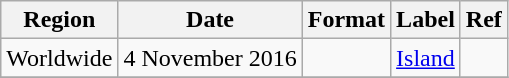<table class="wikitable">
<tr>
<th>Region</th>
<th>Date</th>
<th>Format</th>
<th>Label</th>
<th>Ref</th>
</tr>
<tr>
<td>Worldwide</td>
<td>4 November 2016</td>
<td></td>
<td><a href='#'>Island</a></td>
<td></td>
</tr>
<tr>
</tr>
</table>
